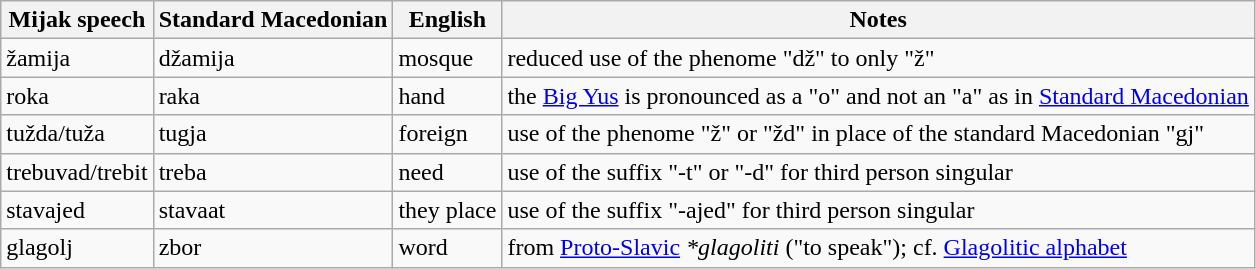<table class="wikitable" border="1">
<tr>
<th>Mijak speech</th>
<th>Standard Macedonian</th>
<th>English</th>
<th>Notes</th>
</tr>
<tr>
<td>žamija</td>
<td>džamija</td>
<td>mosque</td>
<td>reduced use of the phenome "dž" to only "ž"</td>
</tr>
<tr>
<td>roka</td>
<td>raka</td>
<td>hand</td>
<td>the <a href='#'>Big Yus</a> is pronounced as a "o" and not an "a" as in <a href='#'>Standard Macedonian</a></td>
</tr>
<tr>
<td>tužda/tuža</td>
<td>tugja</td>
<td>foreign</td>
<td>use of the phenome "ž" or "žd" in place of the standard Macedonian "gj"</td>
</tr>
<tr>
<td>trebuvad/trebit</td>
<td>treba</td>
<td>need</td>
<td>use of the suffix "-t" or "-d" for third person singular</td>
</tr>
<tr>
<td>stavajed</td>
<td>stavaat</td>
<td>they place</td>
<td>use of the suffix "-ajed" for third person singular</td>
</tr>
<tr>
<td>glagolj</td>
<td>zbor</td>
<td>word</td>
<td>from <a href='#'>Proto-Slavic</a> <em>*glagoliti</em> ("to speak"); cf. <a href='#'>Glagolitic alphabet</a></td>
</tr>
</table>
